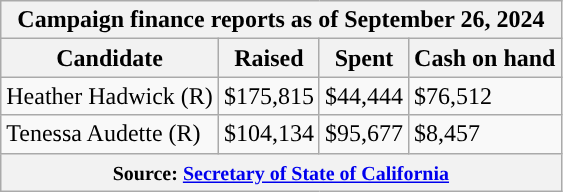<table class="wikitable sortable">
<tr>
<th colspan=4>Campaign finance reports as of September 26, 2024</th>
</tr>
<tr style="text-align:center;">
<th>Candidate</th>
<th>Raised</th>
<th>Spent</th>
<th>Cash on hand</th>
</tr>
<tr>
<td style="background-color:">Heather Hadwick (R)</td>
<td>$175,815</td>
<td>$44,444</td>
<td>$76,512</td>
</tr>
<tr>
<td style="background-color:">Tenessa Audette (R)</td>
<td>$104,134</td>
<td>$95,677</td>
<td>$8,457</td>
</tr>
<tr>
<th colspan="4"><small>Source: <a href='#'>Secretary of State of California</a></small></th>
</tr>
</table>
